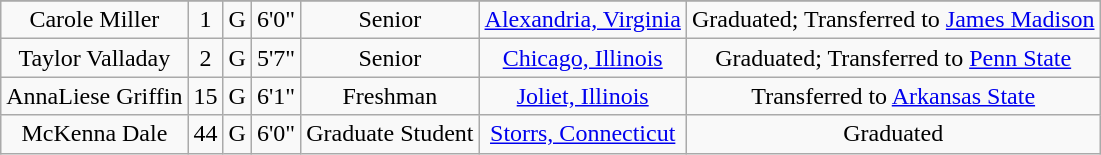<table class="wikitable sortable" border="1" style="text-align: center;">
<tr align=center>
</tr>
<tr>
<td>Carole Miller</td>
<td>1</td>
<td>G</td>
<td>6'0"</td>
<td>Senior</td>
<td><a href='#'>Alexandria, Virginia</a></td>
<td>Graduated; Transferred to <a href='#'>James Madison</a></td>
</tr>
<tr>
<td>Taylor Valladay</td>
<td>2</td>
<td>G</td>
<td>5'7"</td>
<td>Senior</td>
<td><a href='#'>Chicago, Illinois</a></td>
<td>Graduated; Transferred to <a href='#'>Penn State</a></td>
</tr>
<tr>
<td>AnnaLiese Griffin</td>
<td>15</td>
<td>G</td>
<td>6'1"</td>
<td>Freshman</td>
<td><a href='#'>Joliet, Illinois</a></td>
<td>Transferred to <a href='#'>Arkansas State</a></td>
</tr>
<tr>
<td>McKenna Dale</td>
<td>44</td>
<td>G</td>
<td>6'0"</td>
<td>Graduate Student</td>
<td><a href='#'>Storrs, Connecticut</a></td>
<td>Graduated</td>
</tr>
</table>
